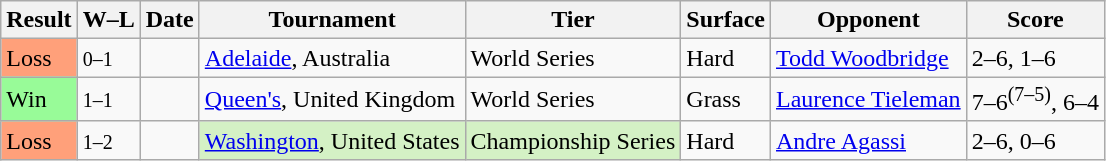<table class="sortable wikitable">
<tr>
<th>Result</th>
<th class="unsortable">W–L</th>
<th>Date</th>
<th>Tournament</th>
<th>Tier</th>
<th>Surface</th>
<th>Opponent</th>
<th class="unsortable">Score</th>
</tr>
<tr>
<td style="background:#ffa07a;">Loss</td>
<td><small>0–1</small></td>
<td><a href='#'></a></td>
<td><a href='#'>Adelaide</a>, Australia</td>
<td>World Series</td>
<td>Hard</td>
<td> <a href='#'>Todd Woodbridge</a></td>
<td>2–6, 1–6</td>
</tr>
<tr>
<td style="background:#98fb98;">Win</td>
<td><small>1–1</small></td>
<td><a href='#'></a></td>
<td><a href='#'>Queen's</a>, United Kingdom</td>
<td>World Series</td>
<td>Grass</td>
<td> <a href='#'>Laurence Tieleman</a></td>
<td>7–6<sup>(7–5)</sup>, 6–4</td>
</tr>
<tr>
<td style="background:#ffa07a;">Loss</td>
<td><small>1–2</small></td>
<td><a href='#'></a></td>
<td style="background:#d4f1c5;"><a href='#'>Washington</a>, United States</td>
<td style="background:#d4f1c5;">Championship Series</td>
<td>Hard</td>
<td> <a href='#'>Andre Agassi</a></td>
<td>2–6, 0–6</td>
</tr>
</table>
